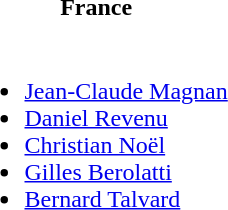<table>
<tr>
<th>France</th>
</tr>
<tr>
<td><br><ul><li><a href='#'>Jean-Claude Magnan</a></li><li><a href='#'>Daniel Revenu</a></li><li><a href='#'>Christian Noël</a></li><li><a href='#'>Gilles Berolatti</a></li><li><a href='#'>Bernard Talvard</a></li></ul></td>
</tr>
</table>
